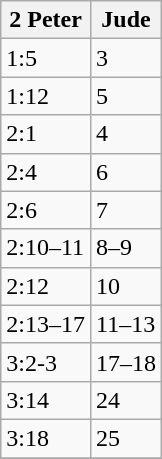<table class=wikitable>
<tr>
<th>2 Peter</th>
<th>Jude</th>
</tr>
<tr>
<td>1:5</td>
<td>3</td>
</tr>
<tr>
<td>1:12</td>
<td>5</td>
</tr>
<tr>
<td>2:1</td>
<td>4</td>
</tr>
<tr>
<td>2:4</td>
<td>6</td>
</tr>
<tr>
<td>2:6</td>
<td>7</td>
</tr>
<tr>
<td>2:10–11</td>
<td>8–9</td>
</tr>
<tr>
<td>2:12</td>
<td>10</td>
</tr>
<tr>
<td>2:13–17</td>
<td>11–13</td>
</tr>
<tr>
<td>3:2-3</td>
<td>17–18</td>
</tr>
<tr>
<td>3:14</td>
<td>24</td>
</tr>
<tr>
<td>3:18</td>
<td>25</td>
</tr>
<tr>
</tr>
</table>
